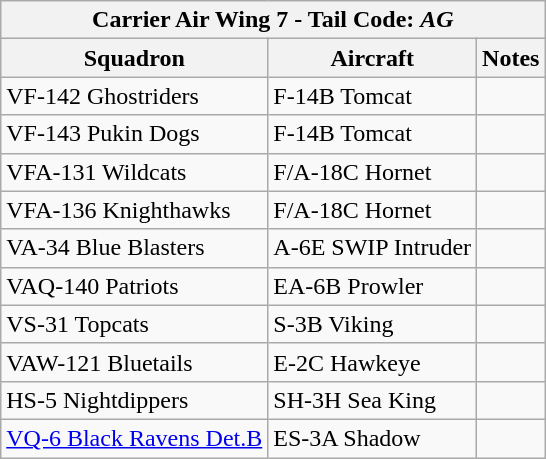<table class="wikitable">
<tr>
<th colspan="3">Carrier Air Wing 7 - Tail Code: <em>AG</em></th>
</tr>
<tr>
<th>Squadron</th>
<th>Aircraft</th>
<th>Notes</th>
</tr>
<tr>
<td>VF-142 Ghostriders</td>
<td>F-14B Tomcat</td>
<td></td>
</tr>
<tr>
<td>VF-143 Pukin Dogs</td>
<td>F-14B Tomcat</td>
<td></td>
</tr>
<tr>
<td>VFA-131 Wildcats</td>
<td>F/A-18C Hornet</td>
<td></td>
</tr>
<tr>
<td>VFA-136 Knighthawks</td>
<td>F/A-18C Hornet</td>
<td></td>
</tr>
<tr>
<td>VA-34 Blue Blasters</td>
<td>A-6E SWIP Intruder</td>
<td></td>
</tr>
<tr>
<td>VAQ-140 Patriots</td>
<td>EA-6B Prowler</td>
<td></td>
</tr>
<tr>
<td>VS-31 Topcats</td>
<td>S-3B Viking</td>
<td></td>
</tr>
<tr>
<td>VAW-121 Bluetails</td>
<td>E-2C Hawkeye</td>
<td></td>
</tr>
<tr>
<td>HS-5 Nightdippers</td>
<td>SH-3H Sea King</td>
<td></td>
</tr>
<tr>
<td><a href='#'>VQ-6 Black Ravens Det.B</a></td>
<td>ES-3A Shadow</td>
<td></td>
</tr>
</table>
